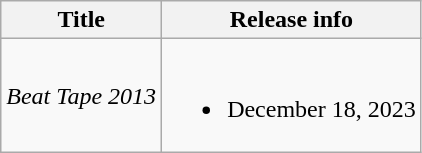<table class="wikitable">
<tr>
<th>Title</th>
<th>Release info</th>
</tr>
<tr>
<td><em>Beat Tape 2013</em></td>
<td><br><ul><li>December 18, 2023</li></ul></td>
</tr>
</table>
